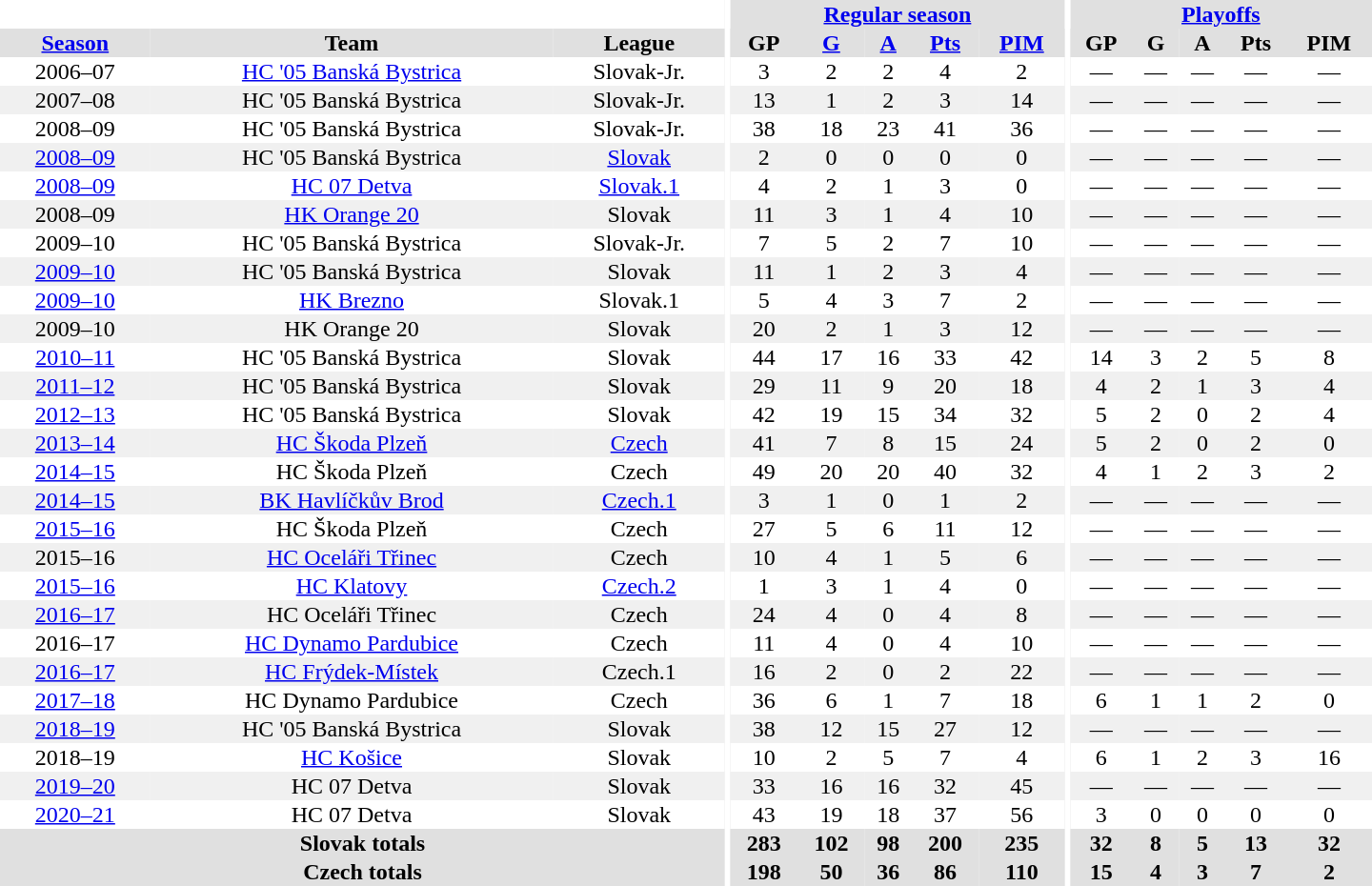<table border="0" cellpadding="1" cellspacing="0" style="text-align:center; width:60em">
<tr bgcolor="#e0e0e0">
<th colspan="3" bgcolor="#ffffff"></th>
<th rowspan="99" bgcolor="#ffffff"></th>
<th colspan="5"><a href='#'>Regular season</a></th>
<th rowspan="99" bgcolor="#ffffff"></th>
<th colspan="5"><a href='#'>Playoffs</a></th>
</tr>
<tr bgcolor="#e0e0e0">
<th><a href='#'>Season</a></th>
<th>Team</th>
<th>League</th>
<th>GP</th>
<th><a href='#'>G</a></th>
<th><a href='#'>A</a></th>
<th><a href='#'>Pts</a></th>
<th><a href='#'>PIM</a></th>
<th>GP</th>
<th>G</th>
<th>A</th>
<th>Pts</th>
<th>PIM</th>
</tr>
<tr>
<td>2006–07</td>
<td><a href='#'>HC '05 Banská Bystrica</a></td>
<td>Slovak-Jr.</td>
<td>3</td>
<td>2</td>
<td>2</td>
<td>4</td>
<td>2</td>
<td>—</td>
<td>—</td>
<td>—</td>
<td>—</td>
<td>—</td>
</tr>
<tr bgcolor="#f0f0f0">
<td>2007–08</td>
<td>HC '05 Banská Bystrica</td>
<td>Slovak-Jr.</td>
<td>13</td>
<td>1</td>
<td>2</td>
<td>3</td>
<td>14</td>
<td>—</td>
<td>—</td>
<td>—</td>
<td>—</td>
<td>—</td>
</tr>
<tr>
<td>2008–09</td>
<td>HC '05 Banská Bystrica</td>
<td>Slovak-Jr.</td>
<td>38</td>
<td>18</td>
<td>23</td>
<td>41</td>
<td>36</td>
<td>—</td>
<td>—</td>
<td>—</td>
<td>—</td>
<td>—</td>
</tr>
<tr bgcolor="#f0f0f0">
<td><a href='#'>2008–09</a></td>
<td>HC '05 Banská Bystrica</td>
<td><a href='#'>Slovak</a></td>
<td>2</td>
<td>0</td>
<td>0</td>
<td>0</td>
<td>0</td>
<td>—</td>
<td>—</td>
<td>—</td>
<td>—</td>
<td>—</td>
</tr>
<tr>
<td><a href='#'>2008–09</a></td>
<td><a href='#'>HC 07 Detva</a></td>
<td><a href='#'>Slovak.1</a></td>
<td>4</td>
<td>2</td>
<td>1</td>
<td>3</td>
<td>0</td>
<td>—</td>
<td>—</td>
<td>—</td>
<td>—</td>
<td>—</td>
</tr>
<tr bgcolor="#f0f0f0">
<td>2008–09</td>
<td><a href='#'>HK Orange 20</a></td>
<td>Slovak</td>
<td>11</td>
<td>3</td>
<td>1</td>
<td>4</td>
<td>10</td>
<td>—</td>
<td>—</td>
<td>—</td>
<td>—</td>
<td>—</td>
</tr>
<tr>
<td>2009–10</td>
<td>HC '05 Banská Bystrica</td>
<td>Slovak-Jr.</td>
<td>7</td>
<td>5</td>
<td>2</td>
<td>7</td>
<td>10</td>
<td>—</td>
<td>—</td>
<td>—</td>
<td>—</td>
<td>—</td>
</tr>
<tr bgcolor="#f0f0f0">
<td><a href='#'>2009–10</a></td>
<td>HC '05 Banská Bystrica</td>
<td>Slovak</td>
<td>11</td>
<td>1</td>
<td>2</td>
<td>3</td>
<td>4</td>
<td>—</td>
<td>—</td>
<td>—</td>
<td>—</td>
<td>—</td>
</tr>
<tr>
<td><a href='#'>2009–10</a></td>
<td><a href='#'>HK Brezno</a></td>
<td>Slovak.1</td>
<td>5</td>
<td>4</td>
<td>3</td>
<td>7</td>
<td>2</td>
<td>—</td>
<td>—</td>
<td>—</td>
<td>—</td>
<td>—</td>
</tr>
<tr bgcolor="#f0f0f0">
<td>2009–10</td>
<td>HK Orange 20</td>
<td>Slovak</td>
<td>20</td>
<td>2</td>
<td>1</td>
<td>3</td>
<td>12</td>
<td>—</td>
<td>—</td>
<td>—</td>
<td>—</td>
<td>—</td>
</tr>
<tr>
<td><a href='#'>2010–11</a></td>
<td>HC '05 Banská Bystrica</td>
<td>Slovak</td>
<td>44</td>
<td>17</td>
<td>16</td>
<td>33</td>
<td>42</td>
<td>14</td>
<td>3</td>
<td>2</td>
<td>5</td>
<td>8</td>
</tr>
<tr bgcolor="#f0f0f0">
<td><a href='#'>2011–12</a></td>
<td>HC '05 Banská Bystrica</td>
<td>Slovak</td>
<td>29</td>
<td>11</td>
<td>9</td>
<td>20</td>
<td>18</td>
<td>4</td>
<td>2</td>
<td>1</td>
<td>3</td>
<td>4</td>
</tr>
<tr>
<td><a href='#'>2012–13</a></td>
<td>HC '05 Banská Bystrica</td>
<td>Slovak</td>
<td>42</td>
<td>19</td>
<td>15</td>
<td>34</td>
<td>32</td>
<td>5</td>
<td>2</td>
<td>0</td>
<td>2</td>
<td>4</td>
</tr>
<tr bgcolor="#f0f0f0">
<td><a href='#'>2013–14</a></td>
<td><a href='#'>HC Škoda Plzeň</a></td>
<td><a href='#'>Czech</a></td>
<td>41</td>
<td>7</td>
<td>8</td>
<td>15</td>
<td>24</td>
<td>5</td>
<td>2</td>
<td>0</td>
<td>2</td>
<td>0</td>
</tr>
<tr>
<td><a href='#'>2014–15</a></td>
<td>HC Škoda Plzeň</td>
<td>Czech</td>
<td>49</td>
<td>20</td>
<td>20</td>
<td>40</td>
<td>32</td>
<td>4</td>
<td>1</td>
<td>2</td>
<td>3</td>
<td>2</td>
</tr>
<tr bgcolor="#f0f0f0">
<td><a href='#'>2014–15</a></td>
<td><a href='#'>BK Havlíčkův Brod</a></td>
<td><a href='#'>Czech.1</a></td>
<td>3</td>
<td>1</td>
<td>0</td>
<td>1</td>
<td>2</td>
<td>—</td>
<td>—</td>
<td>—</td>
<td>—</td>
<td>—</td>
</tr>
<tr>
<td><a href='#'>2015–16</a></td>
<td>HC Škoda Plzeň</td>
<td>Czech</td>
<td>27</td>
<td>5</td>
<td>6</td>
<td>11</td>
<td>12</td>
<td>—</td>
<td>—</td>
<td>—</td>
<td>—</td>
<td>—</td>
</tr>
<tr bgcolor="#f0f0f0">
<td>2015–16</td>
<td><a href='#'>HC Oceláři Třinec</a></td>
<td>Czech</td>
<td>10</td>
<td>4</td>
<td>1</td>
<td>5</td>
<td>6</td>
<td>—</td>
<td>—</td>
<td>—</td>
<td>—</td>
<td>—</td>
</tr>
<tr>
<td><a href='#'>2015–16</a></td>
<td><a href='#'>HC Klatovy</a></td>
<td><a href='#'>Czech.2</a></td>
<td>1</td>
<td>3</td>
<td>1</td>
<td>4</td>
<td>0</td>
<td>—</td>
<td>—</td>
<td>—</td>
<td>—</td>
<td>—</td>
</tr>
<tr bgcolor="#f0f0f0">
<td><a href='#'>2016–17</a></td>
<td>HC Oceláři Třinec</td>
<td>Czech</td>
<td>24</td>
<td>4</td>
<td>0</td>
<td>4</td>
<td>8</td>
<td>—</td>
<td>—</td>
<td>—</td>
<td>—</td>
<td>—</td>
</tr>
<tr>
<td>2016–17</td>
<td><a href='#'>HC Dynamo Pardubice</a></td>
<td>Czech</td>
<td>11</td>
<td>4</td>
<td>0</td>
<td>4</td>
<td>10</td>
<td>—</td>
<td>—</td>
<td>—</td>
<td>—</td>
<td>—</td>
</tr>
<tr bgcolor="#f0f0f0">
<td><a href='#'>2016–17</a></td>
<td><a href='#'>HC Frýdek-Místek</a></td>
<td>Czech.1</td>
<td>16</td>
<td>2</td>
<td>0</td>
<td>2</td>
<td>22</td>
<td>—</td>
<td>—</td>
<td>—</td>
<td>—</td>
<td>—</td>
</tr>
<tr>
<td><a href='#'>2017–18</a></td>
<td>HC Dynamo Pardubice</td>
<td>Czech</td>
<td>36</td>
<td>6</td>
<td>1</td>
<td>7</td>
<td>18</td>
<td>6</td>
<td>1</td>
<td>1</td>
<td>2</td>
<td>0</td>
</tr>
<tr bgcolor="#f0f0f0">
<td><a href='#'>2018–19</a></td>
<td>HC '05 Banská Bystrica</td>
<td>Slovak</td>
<td>38</td>
<td>12</td>
<td>15</td>
<td>27</td>
<td>12</td>
<td>—</td>
<td>—</td>
<td>—</td>
<td>—</td>
<td>—</td>
</tr>
<tr>
<td>2018–19</td>
<td><a href='#'>HC Košice</a></td>
<td>Slovak</td>
<td>10</td>
<td>2</td>
<td>5</td>
<td>7</td>
<td>4</td>
<td>6</td>
<td>1</td>
<td>2</td>
<td>3</td>
<td>16</td>
</tr>
<tr bgcolor="#f0f0f0">
<td><a href='#'>2019–20</a></td>
<td>HC 07 Detva</td>
<td>Slovak</td>
<td>33</td>
<td>16</td>
<td>16</td>
<td>32</td>
<td>45</td>
<td>—</td>
<td>—</td>
<td>—</td>
<td>—</td>
<td>—</td>
</tr>
<tr>
<td><a href='#'>2020–21</a></td>
<td>HC 07 Detva</td>
<td>Slovak</td>
<td>43</td>
<td>19</td>
<td>18</td>
<td>37</td>
<td>56</td>
<td>3</td>
<td>0</td>
<td>0</td>
<td>0</td>
<td>0</td>
</tr>
<tr bgcolor="#e0e0e0">
<th colspan="3">Slovak totals</th>
<th>283</th>
<th>102</th>
<th>98</th>
<th>200</th>
<th>235</th>
<th>32</th>
<th>8</th>
<th>5</th>
<th>13</th>
<th>32</th>
</tr>
<tr bgcolor="#e0e0e0">
<th colspan="3">Czech totals</th>
<th>198</th>
<th>50</th>
<th>36</th>
<th>86</th>
<th>110</th>
<th>15</th>
<th>4</th>
<th>3</th>
<th>7</th>
<th>2</th>
</tr>
</table>
